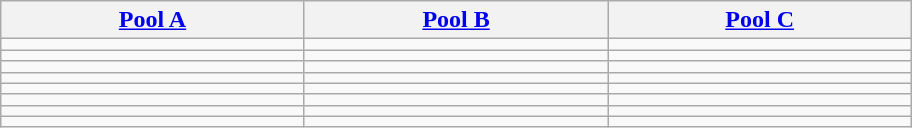<table class="wikitable" style="white-space: nowrap;">
<tr>
<th width=195><a href='#'>Pool A</a></th>
<th width=195><a href='#'>Pool B</a></th>
<th width=195><a href='#'>Pool C</a></th>
</tr>
<tr>
<td></td>
<td></td>
<td></td>
</tr>
<tr>
<td></td>
<td></td>
<td></td>
</tr>
<tr>
<td></td>
<td></td>
<td></td>
</tr>
<tr>
<td></td>
<td></td>
<td></td>
</tr>
<tr>
<td></td>
<td></td>
<td></td>
</tr>
<tr>
<td></td>
<td></td>
<td></td>
</tr>
<tr>
<td></td>
<td></td>
<td></td>
</tr>
<tr>
<td></td>
<td></td>
<td></td>
</tr>
</table>
